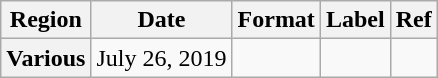<table class="wikitable plainrowheaders">
<tr>
<th>Region</th>
<th>Date</th>
<th>Format</th>
<th>Label</th>
<th>Ref</th>
</tr>
<tr>
<th scope="row">Various</th>
<td>July 26, 2019</td>
<td></td>
<td></td>
<td></td>
</tr>
</table>
